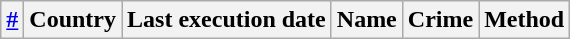<table class="wikitable sortable">
<tr>
<th><a href='#'>#</a></th>
<th>Country</th>
<th>Last execution date</th>
<th>Name</th>
<th>Crime</th>
<th>Method<br>


























































</th>
</tr>
</table>
